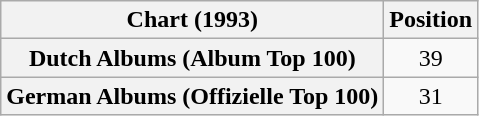<table class="wikitable sortable plainrowheaders" style="text-align:center">
<tr>
<th scope="col">Chart (1993)</th>
<th scope="col">Position</th>
</tr>
<tr>
<th scope="row">Dutch Albums (Album Top 100)</th>
<td>39</td>
</tr>
<tr>
<th scope="row">German Albums (Offizielle Top 100)</th>
<td>31</td>
</tr>
</table>
